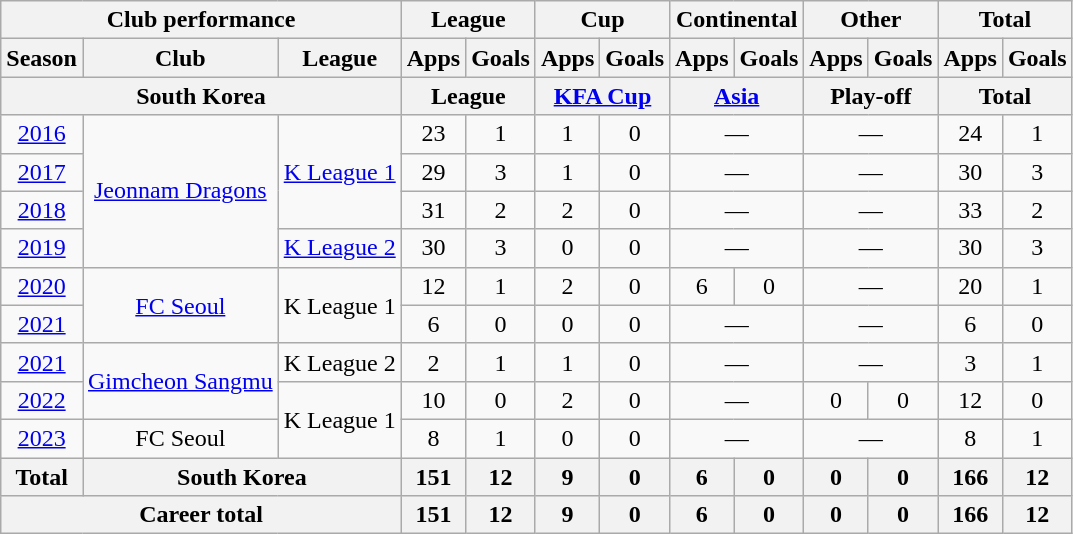<table class="wikitable" style="text-align:center">
<tr>
<th colspan=3>Club performance</th>
<th colspan=2>League</th>
<th colspan=2>Cup</th>
<th colspan=2>Continental</th>
<th colspan=2>Other</th>
<th colspan=2>Total</th>
</tr>
<tr>
<th>Season</th>
<th>Club</th>
<th>League</th>
<th>Apps</th>
<th>Goals</th>
<th>Apps</th>
<th>Goals</th>
<th>Apps</th>
<th>Goals</th>
<th>Apps</th>
<th>Goals</th>
<th>Apps</th>
<th>Goals</th>
</tr>
<tr>
<th colspan=3>South Korea</th>
<th colspan=2>League</th>
<th colspan=2><a href='#'>KFA Cup</a></th>
<th colspan=2><a href='#'>Asia</a></th>
<th colspan=2>Play-off</th>
<th colspan=2>Total</th>
</tr>
<tr>
<td><a href='#'>2016</a></td>
<td rowspan=4><a href='#'>Jeonnam Dragons</a></td>
<td rowspan=3><a href='#'>K League 1</a></td>
<td>23</td>
<td>1</td>
<td>1</td>
<td>0</td>
<td colspan=2>—</td>
<td colspan=2>—</td>
<td>24</td>
<td>1</td>
</tr>
<tr>
<td><a href='#'>2017</a></td>
<td>29</td>
<td>3</td>
<td>1</td>
<td>0</td>
<td colspan=2>—</td>
<td colspan=2>—</td>
<td>30</td>
<td>3</td>
</tr>
<tr>
<td><a href='#'>2018</a></td>
<td>31</td>
<td>2</td>
<td>2</td>
<td>0</td>
<td colspan=2>—</td>
<td colspan=2>—</td>
<td>33</td>
<td>2</td>
</tr>
<tr>
<td><a href='#'>2019</a></td>
<td><a href='#'>K League 2</a></td>
<td>30</td>
<td>3</td>
<td>0</td>
<td>0</td>
<td colspan=2>—</td>
<td colspan=2>—</td>
<td>30</td>
<td>3</td>
</tr>
<tr>
<td><a href='#'>2020</a></td>
<td rowspan=2><a href='#'>FC Seoul</a></td>
<td rowspan=2>K League 1</td>
<td>12</td>
<td>1</td>
<td>2</td>
<td>0</td>
<td>6</td>
<td>0</td>
<td colspan=2>—</td>
<td>20</td>
<td>1</td>
</tr>
<tr>
<td><a href='#'>2021</a></td>
<td>6</td>
<td>0</td>
<td>0</td>
<td>0</td>
<td colspan=2>—</td>
<td colspan=2>—</td>
<td>6</td>
<td>0</td>
</tr>
<tr>
<td><a href='#'>2021</a></td>
<td rowspan=2><a href='#'>Gimcheon Sangmu</a></td>
<td>K League 2</td>
<td>2</td>
<td>1</td>
<td>1</td>
<td>0</td>
<td colspan=2>—</td>
<td colspan=2>—</td>
<td>3</td>
<td>1</td>
</tr>
<tr>
<td><a href='#'>2022</a></td>
<td rowspan=2>K League 1</td>
<td>10</td>
<td>0</td>
<td>2</td>
<td>0</td>
<td colspan=2>—</td>
<td>0</td>
<td>0</td>
<td>12</td>
<td>0</td>
</tr>
<tr>
<td><a href='#'>2023</a></td>
<td>FC Seoul</td>
<td>8</td>
<td>1</td>
<td>0</td>
<td>0</td>
<td colspan=2>—</td>
<td colspan=2>—</td>
<td>8</td>
<td>1</td>
</tr>
<tr>
<th>Total</th>
<th colspan=2>South Korea</th>
<th>151</th>
<th>12</th>
<th>9</th>
<th>0</th>
<th>6</th>
<th>0</th>
<th>0</th>
<th>0</th>
<th>166</th>
<th>12</th>
</tr>
<tr>
<th colspan=3>Career total</th>
<th>151</th>
<th>12</th>
<th>9</th>
<th>0</th>
<th>6</th>
<th>0</th>
<th>0</th>
<th>0</th>
<th>166</th>
<th>12</th>
</tr>
</table>
